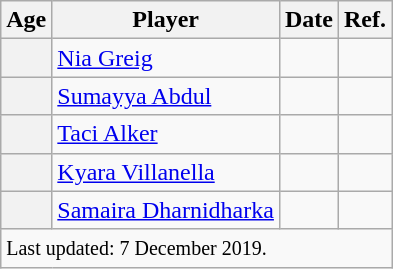<table class="wikitable">
<tr>
<th scope="col">Age</th>
<th scope="col">Player</th>
<th scope="col">Date</th>
<th scope="col">Ref.</th>
</tr>
<tr>
<th scope="row"></th>
<td> <a href='#'>Nia Greig</a></td>
<td></td>
<td></td>
</tr>
<tr>
<th scope="row"></th>
<td> <a href='#'>Sumayya Abdul</a></td>
<td></td>
<td></td>
</tr>
<tr>
<th scope="row"></th>
<td> <a href='#'>Taci Alker</a></td>
<td></td>
<td></td>
</tr>
<tr>
<th scope="row"></th>
<td> <a href='#'>Kyara Villanella</a></td>
<td></td>
<td></td>
</tr>
<tr>
<th scope="row"></th>
<td> <a href='#'>Samaira Dharnidharka</a></td>
<td></td>
<td></td>
</tr>
<tr>
<td scope="row" colspan=4><small>Last updated: 7 December 2019.</small></td>
</tr>
</table>
